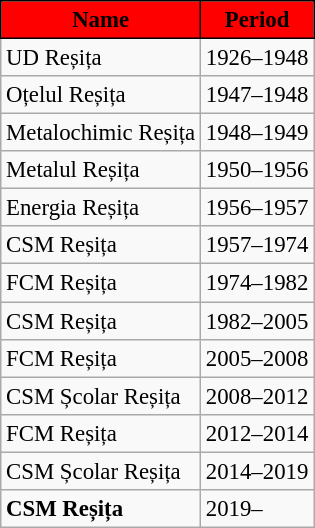<table class="wikitable" style="font-size:95%; text-align: left;">
<tr>
<th style="background:#FF0000;color:#000000;border:1px solid #000000;">Name</th>
<th style="background:#FF0000;color:#000000;border:1px solid #000000;">Period</th>
</tr>
<tr>
<td>UD Reșița</td>
<td>1926–1948</td>
</tr>
<tr>
<td>Oțelul Reșița</td>
<td>1947–1948</td>
</tr>
<tr>
<td>Metalochimic Reșița</td>
<td>1948–1949</td>
</tr>
<tr>
<td>Metalul Reșița</td>
<td>1950–1956</td>
</tr>
<tr>
<td>Energia Reșița</td>
<td>1956–1957</td>
</tr>
<tr>
<td>CSM Reșița</td>
<td>1957–1974</td>
</tr>
<tr>
<td>FCM Reșița</td>
<td>1974–1982</td>
</tr>
<tr>
<td>CSM Reșița</td>
<td>1982–2005</td>
</tr>
<tr>
<td>FCM Reșița</td>
<td>2005–2008</td>
</tr>
<tr>
<td>CSM Școlar Reșița</td>
<td>2008–2012</td>
</tr>
<tr>
<td>FCM Reșița</td>
<td>2012–2014</td>
</tr>
<tr>
<td>CSM Școlar Reșița</td>
<td>2014–2019</td>
</tr>
<tr>
<td><strong>CSM Reșița</strong></td>
<td>2019–</td>
</tr>
</table>
